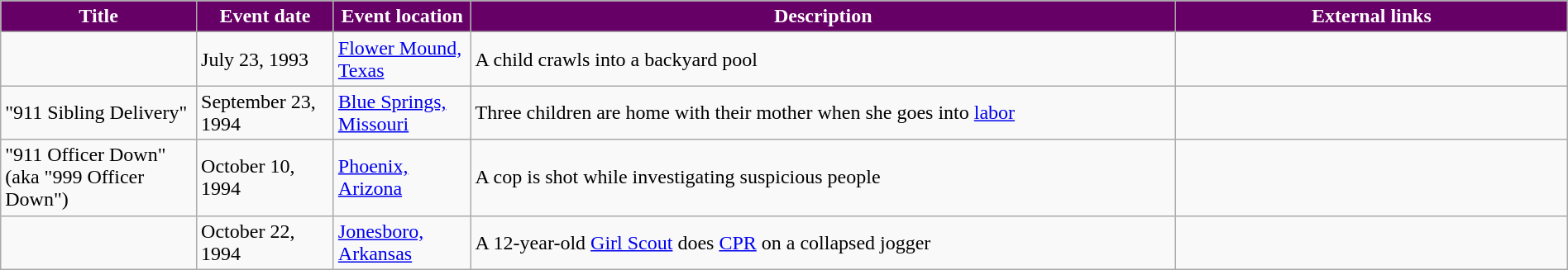<table class="wikitable" style="width: 100%;">
<tr>
<th style="background: #660066; color: #FFFFFF; width: 10%;">Title</th>
<th style="background: #660066; color: #FFFFFF; width: 7%;">Event date</th>
<th style="background: #660066; color: #FFFFFF; width: 7%;">Event location</th>
<th style="background: #660066; color: #FFFFFF; width: 36%;">Description</th>
<th style="background: #660066; color: #FFFFFF; width: 20%;">External links</th>
</tr>
<tr>
<td></td>
<td>July 23, 1993</td>
<td><a href='#'>Flower Mound, Texas</a></td>
<td>A child crawls into a backyard pool</td>
<td></td>
</tr>
<tr>
<td>"911 Sibling Delivery"</td>
<td>September 23, 1994</td>
<td><a href='#'>Blue Springs, Missouri</a></td>
<td>Three children are home with their mother when she goes into <a href='#'>labor</a></td>
<td></td>
</tr>
<tr>
<td>"911 Officer Down" (aka "999 Officer Down")</td>
<td>October 10, 1994</td>
<td><a href='#'>Phoenix, Arizona</a></td>
<td>A cop is shot while investigating suspicious people</td>
<td></td>
</tr>
<tr>
<td></td>
<td>October 22, 1994</td>
<td><a href='#'>Jonesboro, Arkansas</a></td>
<td>A 12-year-old <a href='#'>Girl Scout</a> does <a href='#'>CPR</a> on a collapsed jogger</td>
<td></td>
</tr>
</table>
